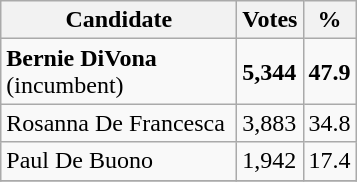<table class="wikitable">
<tr>
<th bgcolor="#DDDDFF" width="150px">Candidate</th>
<th bgcolor="#DDDDFF">Votes</th>
<th bgcolor="#DDDDFF">%</th>
</tr>
<tr>
<td><strong>Bernie DiVona</strong> (incumbent)</td>
<td><strong>5,344</strong></td>
<td><strong>47.9</strong></td>
</tr>
<tr>
<td>Rosanna De Francesca</td>
<td>3,883</td>
<td>34.8</td>
</tr>
<tr>
<td>Paul De Buono</td>
<td>1,942</td>
<td>17.4</td>
</tr>
<tr>
</tr>
</table>
